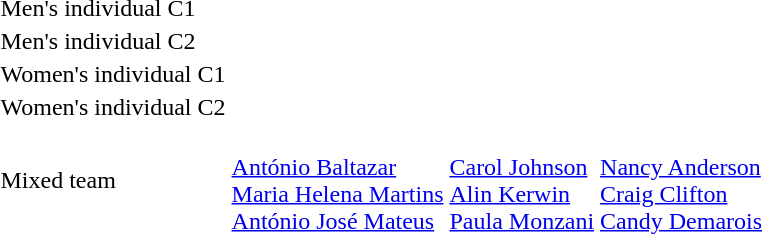<table>
<tr>
<td>Men's individual C1<br></td>
<td></td>
<td></td>
<td></td>
</tr>
<tr>
<td>Men's individual C2<br></td>
<td></td>
<td></td>
<td></td>
</tr>
<tr>
<td>Women's individual C1<br></td>
<td></td>
<td></td>
<td></td>
</tr>
<tr>
<td>Women's individual C2<br></td>
<td></td>
<td></td>
<td></td>
</tr>
<tr>
<td>Mixed team<br></td>
<td valign=top> <br> <a href='#'>António Baltazar</a> <br> <a href='#'>Maria Helena Martins</a> <br> <a href='#'>António José Mateus</a></td>
<td valign=top> <br> <a href='#'>Carol Johnson</a> <br> <a href='#'>Alin Kerwin</a> <br> <a href='#'>Paula Monzani</a></td>
<td valign=top> <br> <a href='#'>Nancy Anderson</a> <br> <a href='#'>Craig Clifton</a> <br> <a href='#'>Candy Demarois</a></td>
</tr>
</table>
